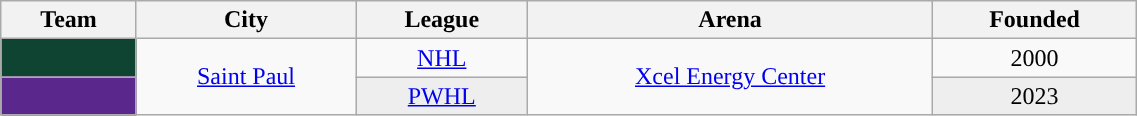<table class="wikitable sortable" width="60%" style="text-align: center;">
<tr>
<th>Team</th>
<th>City</th>
<th>League</th>
<th>Arena</th>
<th>Founded</th>
</tr>
<tr>
<td style="color:white; background:#0E4431; "><strong><a href='#'></a></strong></td>
<td rowspan="2"><a href='#'>Saint Paul</a></td>
<td><a href='#'>NHL</a></td>
<td rowspan="2"><a href='#'>Xcel Energy Center</a></td>
<td>2000</td>
</tr>
<tr style="background-color: #eee;">
<td style="color:white; background:#5A288D; "><strong><a href='#'></a></strong></td>
<td><a href='#'>PWHL</a></td>
<td>2023</td>
</tr>
</table>
